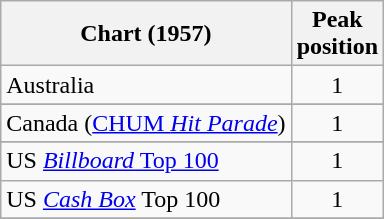<table class="wikitable sortable plainrowheaders">
<tr>
<th scope=col>Chart (1957)</th>
<th scope=col>Peak<br>position</th>
</tr>
<tr>
<td>Australia</td>
<td style="text-align:center;">1</td>
</tr>
<tr>
</tr>
<tr>
</tr>
<tr>
<td>Canada (<a href='#'>CHUM <em>Hit Parade</em></a>)</td>
<td style="text-align:center;">1</td>
</tr>
<tr>
</tr>
<tr>
</tr>
<tr>
<td>US <a href='#'><em>Billboard</em> Top 100</a></td>
<td style="text-align:center;">1</td>
</tr>
<tr>
<td>US <a href='#'><em>Cash Box</em></a> Top 100</td>
<td style="text-align:center;">1</td>
</tr>
<tr>
</tr>
</table>
